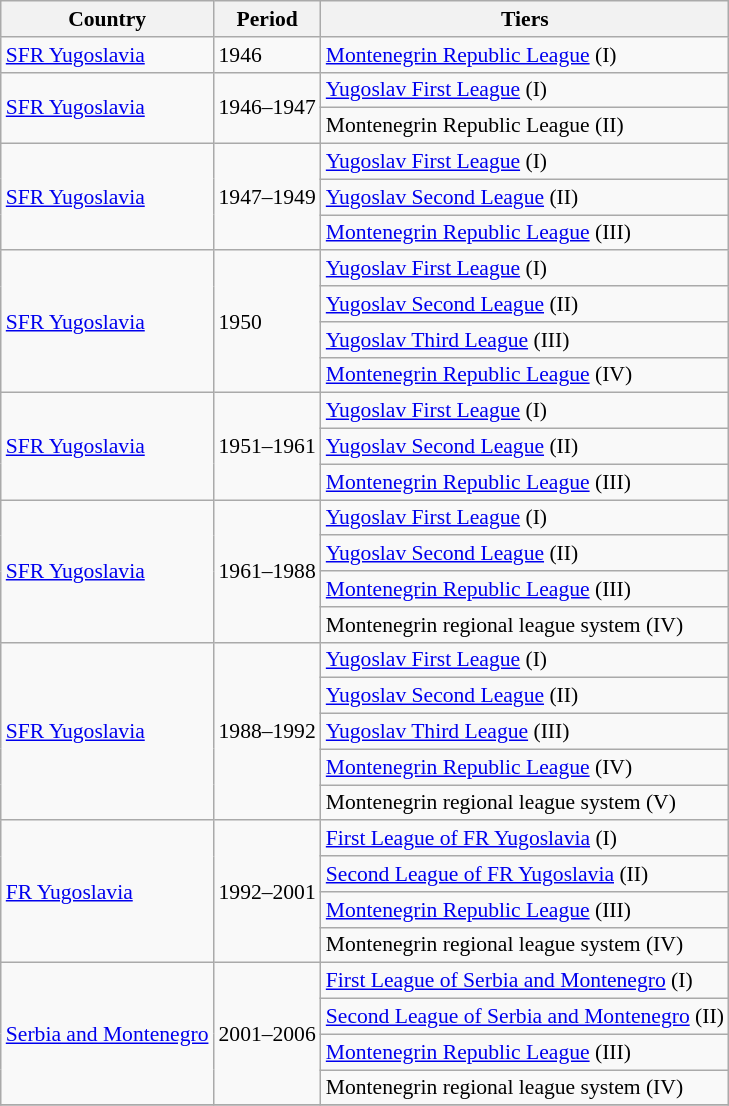<table class="wikitable" style="font-size:90%">
<tr>
<th>Country</th>
<th>Period</th>
<th>Tiers</th>
</tr>
<tr>
<td><a href='#'>SFR Yugoslavia</a></td>
<td>1946</td>
<td><a href='#'>Montenegrin Republic League</a> (I)</td>
</tr>
<tr>
<td rowspan="2"><a href='#'>SFR Yugoslavia</a></td>
<td rowspan="2">1946–1947</td>
<td><a href='#'>Yugoslav First League</a> (I)</td>
</tr>
<tr>
<td>Montenegrin Republic League (II)</td>
</tr>
<tr>
<td rowspan="3"><a href='#'>SFR Yugoslavia</a></td>
<td rowspan="3">1947–1949</td>
<td><a href='#'>Yugoslav First League</a> (I)</td>
</tr>
<tr>
<td><a href='#'>Yugoslav Second League</a> (II)</td>
</tr>
<tr>
<td><a href='#'>Montenegrin Republic League</a> (III)</td>
</tr>
<tr>
<td rowspan="4"><a href='#'>SFR Yugoslavia</a></td>
<td rowspan="4">1950</td>
<td><a href='#'>Yugoslav First League</a> (I)</td>
</tr>
<tr>
<td><a href='#'>Yugoslav Second League</a> (II)</td>
</tr>
<tr>
<td><a href='#'>Yugoslav Third League</a> (III)</td>
</tr>
<tr>
<td><a href='#'>Montenegrin Republic League</a> (IV)</td>
</tr>
<tr>
<td rowspan="3"><a href='#'>SFR Yugoslavia</a></td>
<td rowspan="3">1951–1961</td>
<td><a href='#'>Yugoslav First League</a> (I)</td>
</tr>
<tr>
<td><a href='#'>Yugoslav Second League</a> (II)</td>
</tr>
<tr>
<td><a href='#'>Montenegrin Republic League</a> (III)</td>
</tr>
<tr>
<td rowspan="4"><a href='#'>SFR Yugoslavia</a></td>
<td rowspan="4">1961–1988</td>
<td><a href='#'>Yugoslav First League</a> (I)</td>
</tr>
<tr>
<td><a href='#'>Yugoslav Second League</a> (II)</td>
</tr>
<tr>
<td><a href='#'>Montenegrin Republic League</a> (III)</td>
</tr>
<tr>
<td>Montenegrin regional league system (IV)</td>
</tr>
<tr>
<td rowspan="5"><a href='#'>SFR Yugoslavia</a></td>
<td rowspan="5">1988–1992</td>
<td><a href='#'>Yugoslav First League</a> (I)</td>
</tr>
<tr>
<td><a href='#'>Yugoslav Second League</a> (II)</td>
</tr>
<tr>
<td><a href='#'>Yugoslav Third League</a> (III)</td>
</tr>
<tr>
<td><a href='#'>Montenegrin Republic League</a> (IV)</td>
</tr>
<tr>
<td>Montenegrin regional league system (V)</td>
</tr>
<tr>
<td rowspan="4"><a href='#'>FR Yugoslavia</a></td>
<td rowspan="4">1992–2001</td>
<td><a href='#'>First League of FR Yugoslavia</a> (I)</td>
</tr>
<tr>
<td><a href='#'>Second League of FR Yugoslavia</a> (II)</td>
</tr>
<tr>
<td><a href='#'>Montenegrin Republic League</a> (III)</td>
</tr>
<tr>
<td>Montenegrin regional league system (IV)</td>
</tr>
<tr>
<td rowspan="4"><a href='#'>Serbia and Montenegro</a></td>
<td rowspan="4">2001–2006</td>
<td><a href='#'>First League of Serbia and Montenegro</a> (I)</td>
</tr>
<tr>
<td><a href='#'>Second League of Serbia and Montenegro</a> (II)</td>
</tr>
<tr>
<td><a href='#'>Montenegrin Republic League</a> (III)</td>
</tr>
<tr>
<td>Montenegrin regional league system (IV)</td>
</tr>
<tr style="background:lightblue;">
</tr>
</table>
